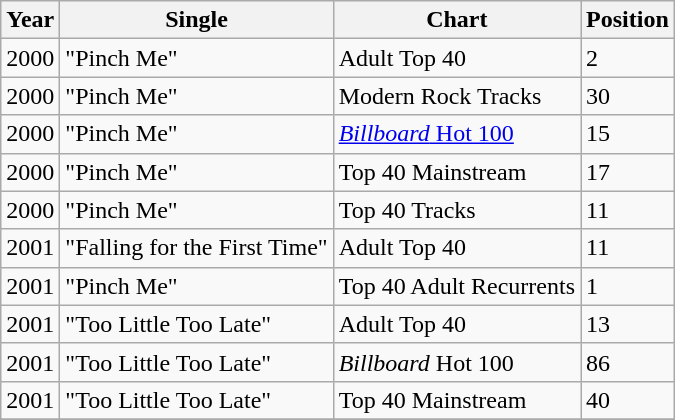<table class="wikitable">
<tr>
<th align="left">Year</th>
<th align="left">Single</th>
<th align="left">Chart</th>
<th align="left">Position</th>
</tr>
<tr>
<td align="left">2000</td>
<td align="left">"Pinch Me"</td>
<td align="left">Adult Top 40</td>
<td align="left">2</td>
</tr>
<tr>
<td align="left">2000</td>
<td align="left">"Pinch Me"</td>
<td align="left">Modern Rock Tracks</td>
<td align="left">30</td>
</tr>
<tr>
<td align="left">2000</td>
<td align="left">"Pinch Me"</td>
<td align="left"><a href='#'><em>Billboard</em> Hot 100</a></td>
<td align="left">15</td>
</tr>
<tr>
<td align="left">2000</td>
<td align="left">"Pinch Me"</td>
<td align="left">Top 40 Mainstream</td>
<td align="left">17</td>
</tr>
<tr>
<td align="left">2000</td>
<td align="left">"Pinch Me"</td>
<td align="left">Top 40 Tracks</td>
<td align="left">11</td>
</tr>
<tr>
<td align="left">2001</td>
<td align="left">"Falling for the First Time"</td>
<td align="left">Adult Top 40</td>
<td align="left">11</td>
</tr>
<tr>
<td align="left">2001</td>
<td align="left">"Pinch Me"</td>
<td align="left">Top 40 Adult Recurrents</td>
<td align="left">1</td>
</tr>
<tr>
<td align="left">2001</td>
<td align="left">"Too Little Too Late"</td>
<td align="left">Adult Top 40</td>
<td align="left">13</td>
</tr>
<tr>
<td align="left">2001</td>
<td align="left">"Too Little Too Late"</td>
<td align="left"><em>Billboard</em> Hot 100</td>
<td align="left">86</td>
</tr>
<tr>
<td align="left">2001</td>
<td align="left">"Too Little Too Late"</td>
<td align="left">Top 40 Mainstream</td>
<td align="left">40</td>
</tr>
<tr>
</tr>
</table>
